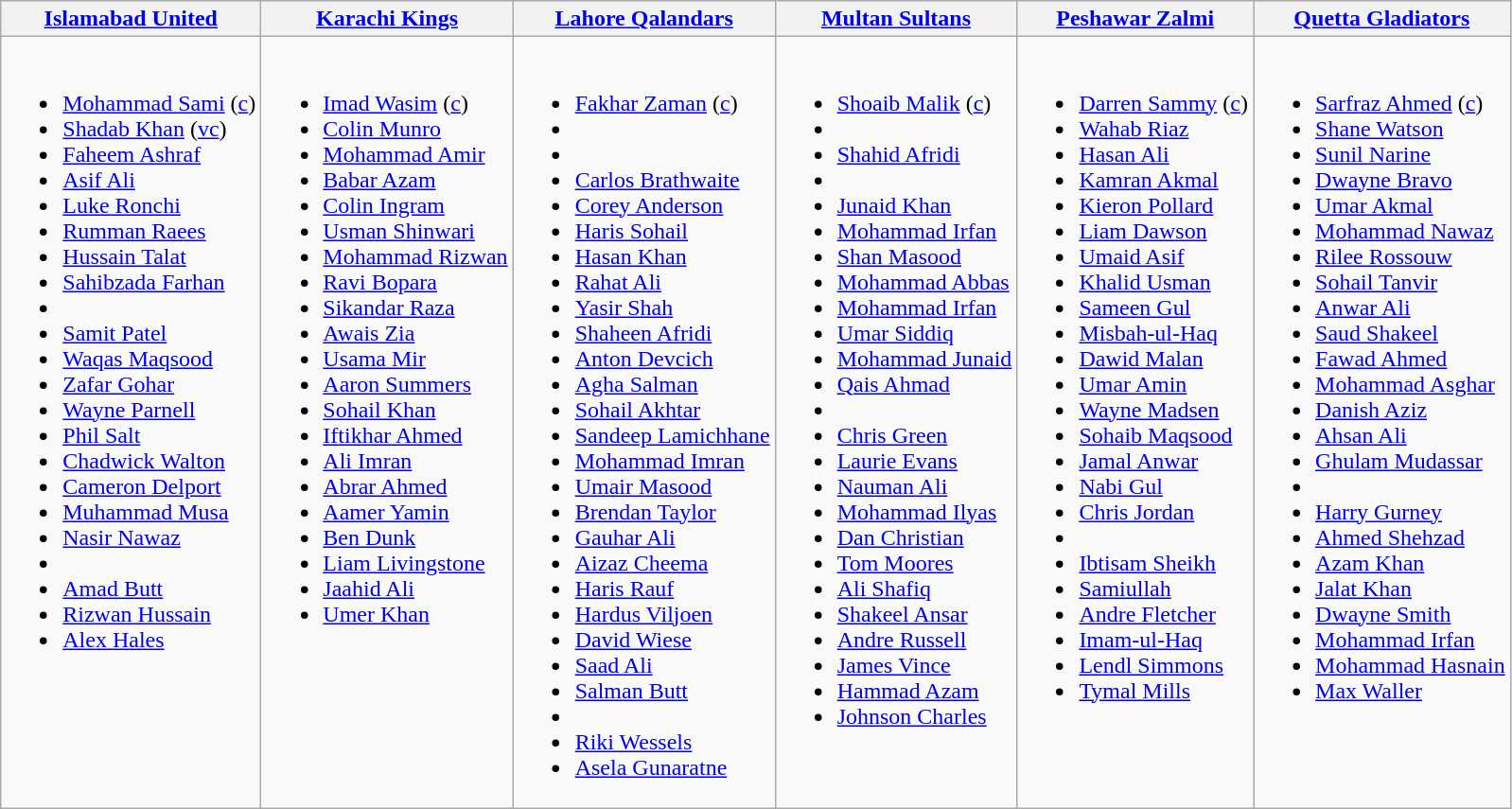<table class="wikitable">
<tr>
<th><a href='#'>Islamabad United</a></th>
<th><a href='#'>Karachi Kings</a></th>
<th><a href='#'>Lahore Qalandars</a></th>
<th><a href='#'>Multan Sultans</a></th>
<th><a href='#'>Peshawar Zalmi</a></th>
<th><a href='#'>Quetta Gladiators</a></th>
</tr>
<tr>
<td valign=top><br><ul><li><a href='#'>Mohammad Sami</a> (<a href='#'>c</a>)</li><li><a href='#'>Shadab Khan</a> (<a href='#'>vc</a>)</li><li><a href='#'>Faheem Ashraf</a></li><li><a href='#'>Asif Ali</a></li><li><a href='#'>Luke Ronchi</a></li><li><a href='#'>Rumman Raees</a></li><li><a href='#'>Hussain Talat</a></li><li><a href='#'>Sahibzada Farhan</a></li><li></li><li><a href='#'>Samit Patel</a></li><li><a href='#'>Waqas Maqsood</a></li><li><a href='#'>Zafar Gohar</a></li><li><a href='#'>Wayne Parnell</a></li><li><a href='#'>Phil Salt</a></li><li><a href='#'>Chadwick Walton</a></li><li><a href='#'>Cameron Delport</a></li><li><a href='#'>Muhammad Musa</a></li><li><a href='#'>Nasir Nawaz</a></li><li></li><li><a href='#'>Amad Butt</a></li><li><a href='#'>Rizwan Hussain</a></li><li><a href='#'>Alex Hales</a></li></ul></td>
<td valign=top><br><ul><li><a href='#'>Imad Wasim</a> (<a href='#'>c</a>)</li><li><a href='#'>Colin Munro</a></li><li><a href='#'>Mohammad Amir</a></li><li><a href='#'>Babar Azam</a></li><li><a href='#'>Colin Ingram</a></li><li><a href='#'>Usman Shinwari</a></li><li><a href='#'>Mohammad Rizwan</a></li><li><a href='#'>Ravi Bopara</a></li><li><a href='#'>Sikandar Raza</a></li><li><a href='#'>Awais Zia</a></li><li><a href='#'>Usama Mir</a></li><li><a href='#'>Aaron Summers</a></li><li><a href='#'>Sohail Khan</a></li><li><a href='#'>Iftikhar Ahmed</a></li><li><a href='#'>Ali Imran</a></li><li><a href='#'>Abrar Ahmed</a></li><li><a href='#'>Aamer Yamin</a></li><li><a href='#'>Ben Dunk</a></li><li><a href='#'>Liam Livingstone</a></li><li><a href='#'>Jaahid Ali</a></li><li><a href='#'>Umer Khan</a></li></ul></td>
<td valign=top><br><ul><li><a href='#'>Fakhar Zaman</a> (<a href='#'>c</a>)</li><li></li><li></li><li><a href='#'>Carlos Brathwaite</a></li><li><a href='#'>Corey Anderson</a></li><li><a href='#'>Haris Sohail</a></li><li><a href='#'>Hasan Khan</a></li><li><a href='#'>Rahat Ali</a></li><li><a href='#'>Yasir Shah</a></li><li><a href='#'>Shaheen Afridi</a></li><li><a href='#'>Anton Devcich</a></li><li><a href='#'>Agha Salman</a></li><li><a href='#'>Sohail Akhtar</a></li><li><a href='#'>Sandeep Lamichhane</a></li><li><a href='#'>Mohammad Imran</a></li><li><a href='#'>Umair Masood</a></li><li><a href='#'>Brendan Taylor</a></li><li><a href='#'>Gauhar Ali</a></li><li><a href='#'>Aizaz Cheema</a></li><li><a href='#'>Haris Rauf</a></li><li><a href='#'>Hardus Viljoen</a></li><li><a href='#'>David Wiese</a></li><li><a href='#'>Saad Ali</a></li><li><a href='#'>Salman Butt</a></li><li></li><li><a href='#'>Riki Wessels</a></li><li><a href='#'>Asela Gunaratne</a></li></ul></td>
<td valign=top><br><ul><li><a href='#'>Shoaib Malik</a> (<a href='#'>c</a>)</li><li></li><li><a href='#'>Shahid Afridi</a></li><li></li><li><a href='#'>Junaid Khan</a></li><li><a href='#'>Mohammad Irfan</a></li><li><a href='#'>Shan Masood</a></li><li><a href='#'>Mohammad Abbas</a></li><li><a href='#'>Mohammad Irfan</a></li><li><a href='#'>Umar Siddiq</a></li><li><a href='#'>Mohammad Junaid</a></li><li><a href='#'>Qais Ahmad</a></li><li></li><li><a href='#'>Chris Green</a></li><li><a href='#'>Laurie Evans</a></li><li><a href='#'>Nauman Ali</a></li><li><a href='#'>Mohammad Ilyas</a></li><li><a href='#'>Dan Christian</a></li><li><a href='#'>Tom Moores</a></li><li><a href='#'>Ali Shafiq</a></li><li><a href='#'>Shakeel Ansar</a></li><li><a href='#'>Andre Russell</a></li><li><a href='#'>James Vince</a></li><li><a href='#'>Hammad Azam</a></li><li><a href='#'>Johnson Charles</a></li></ul></td>
<td valign=top><br><ul><li><a href='#'>Darren Sammy</a> (<a href='#'>c</a>)</li><li><a href='#'>Wahab Riaz</a></li><li><a href='#'>Hasan Ali</a></li><li><a href='#'>Kamran Akmal</a></li><li><a href='#'>Kieron Pollard</a></li><li><a href='#'>Liam Dawson</a></li><li><a href='#'>Umaid Asif</a></li><li><a href='#'>Khalid Usman</a></li><li><a href='#'>Sameen Gul</a></li><li><a href='#'>Misbah-ul-Haq</a></li><li><a href='#'>Dawid Malan</a></li><li><a href='#'>Umar Amin</a></li><li><a href='#'>Wayne Madsen</a></li><li><a href='#'>Sohaib Maqsood</a></li><li><a href='#'>Jamal Anwar</a></li><li><a href='#'>Nabi Gul</a></li><li><a href='#'>Chris Jordan</a></li><li></li><li><a href='#'>Ibtisam Sheikh</a></li><li><a href='#'>Samiullah</a></li><li><a href='#'>Andre Fletcher</a></li><li><a href='#'>Imam-ul-Haq</a></li><li><a href='#'>Lendl Simmons</a></li><li><a href='#'>Tymal Mills</a></li></ul></td>
<td valign=top><br><ul><li><a href='#'>Sarfraz Ahmed</a> (<a href='#'>c</a>)</li><li><a href='#'>Shane Watson</a></li><li><a href='#'>Sunil Narine</a></li><li><a href='#'>Dwayne Bravo</a></li><li><a href='#'>Umar Akmal</a></li><li><a href='#'>Mohammad Nawaz</a></li><li><a href='#'>Rilee Rossouw</a></li><li><a href='#'>Sohail Tanvir</a></li><li><a href='#'>Anwar Ali</a></li><li><a href='#'>Saud Shakeel</a></li><li><a href='#'>Fawad Ahmed</a></li><li><a href='#'>Mohammad Asghar</a></li><li><a href='#'>Danish Aziz</a></li><li><a href='#'>Ahsan Ali</a></li><li><a href='#'>Ghulam Mudassar</a></li><li></li><li><a href='#'>Harry Gurney</a></li><li><a href='#'>Ahmed Shehzad</a></li><li><a href='#'>Azam Khan</a></li><li><a href='#'>Jalat Khan</a></li><li><a href='#'>Dwayne Smith</a></li><li><a href='#'>Mohammad Irfan</a></li><li><a href='#'>Mohammad Hasnain</a></li><li><a href='#'>Max Waller</a></li></ul></td>
</tr>
</table>
